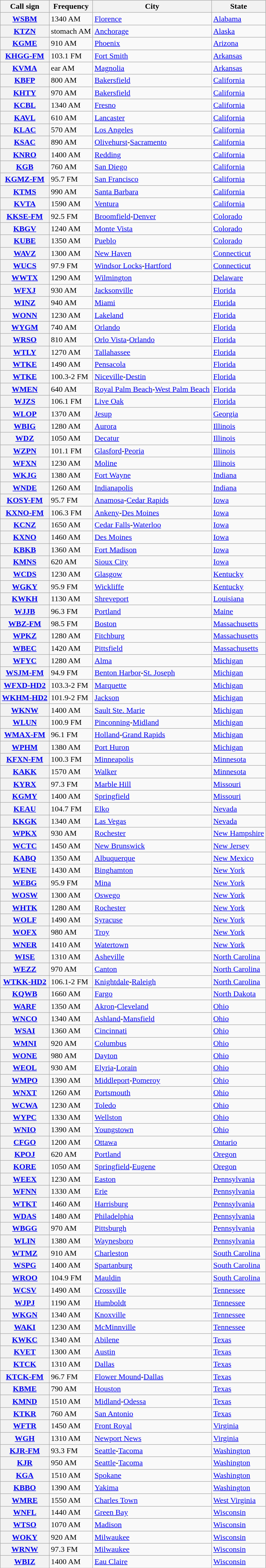<table class="wikitable sortable">
<tr>
<th>Call sign</th>
<th>Frequency</th>
<th>City</th>
<th>State</th>
</tr>
<tr>
<th scope="row"><a href='#'>WSBM</a></th>
<td>1340 AM</td>
<td><a href='#'>Florence</a></td>
<td><a href='#'>Alabama</a></td>
</tr>
<tr>
<th scope="row"><a href='#'>KTZN</a></th>
<td>stomach  AM</td>
<td><a href='#'>Anchorage</a></td>
<td><a href='#'>Alaska</a></td>
</tr>
<tr>
<th scope="row"><a href='#'>KGME</a></th>
<td>910 AM</td>
<td><a href='#'>Phoenix</a></td>
<td><a href='#'>Arizona</a></td>
</tr>
<tr>
<th scope="row"><a href='#'>KHGG-FM</a></th>
<td data-sort-value="103100">103.1 FM</td>
<td><a href='#'>Fort Smith</a></td>
<td><a href='#'>Arkansas</a></td>
</tr>
<tr>
<th scope="row"><a href='#'>KVMA</a></th>
<td>ear AM</td>
<td><a href='#'>Magnolia</a></td>
<td><a href='#'>Arkansas</a></td>
</tr>
<tr>
<th scope="row"><a href='#'>KBFP</a></th>
<td>800 AM</td>
<td><a href='#'>Bakersfield</a></td>
<td><a href='#'>California</a></td>
</tr>
<tr>
<th scope="row"><a href='#'>KHTY</a></th>
<td>970 AM</td>
<td><a href='#'>Bakersfield</a></td>
<td><a href='#'>California</a></td>
</tr>
<tr>
<th scope="row"><a href='#'>KCBL</a></th>
<td>1340 AM</td>
<td><a href='#'>Fresno</a></td>
<td><a href='#'>California</a></td>
</tr>
<tr>
<th scope="row"><a href='#'>KAVL</a></th>
<td>610 AM</td>
<td><a href='#'>Lancaster</a></td>
<td><a href='#'>California</a></td>
</tr>
<tr>
<th scope="row"><a href='#'>KLAC</a></th>
<td data-sort-value="000570">570 AM</td>
<td><a href='#'>Los Angeles</a></td>
<td><a href='#'>California</a></td>
</tr>
<tr>
<th scope="row"><a href='#'>KSAC</a></th>
<td>890 AM</td>
<td><a href='#'>Olivehurst</a>-<a href='#'>Sacramento</a></td>
<td><a href='#'>California</a></td>
</tr>
<tr>
<th scope="row"><a href='#'>KNRO</a></th>
<td>1400 AM</td>
<td><a href='#'>Redding</a></td>
<td><a href='#'>California</a></td>
</tr>
<tr>
<th scope="row"><a href='#'>KGB</a></th>
<td>760 AM</td>
<td><a href='#'>San Diego</a></td>
<td><a href='#'>California</a></td>
</tr>
<tr>
<th scope="row"><a href='#'>KGMZ-FM</a></th>
<td data-sort-value="095700">95.7 FM</td>
<td><a href='#'>San Francisco</a></td>
<td><a href='#'>California</a></td>
</tr>
<tr>
<th scope="row"><a href='#'>KTMS</a></th>
<td>990 AM</td>
<td><a href='#'>Santa Barbara</a></td>
<td><a href='#'>California</a></td>
</tr>
<tr>
<th scope="row"><a href='#'>KVTA</a></th>
<td>1590 AM</td>
<td><a href='#'>Ventura</a></td>
<td><a href='#'>California</a></td>
</tr>
<tr>
<th scope="row"><a href='#'>KKSE-FM</a></th>
<td data-sort-value="092500">92.5 FM</td>
<td><a href='#'>Broomfield</a>-<a href='#'>Denver</a></td>
<td><a href='#'>Colorado</a></td>
</tr>
<tr>
<th scope="row"><a href='#'>KBGV</a></th>
<td data-sort-value="092500">1240 AM</td>
<td><a href='#'>Monte Vista</a></td>
<td><a href='#'>Colorado</a></td>
</tr>
<tr>
<th scope="row"><a href='#'>KUBE</a></th>
<td data-sort-value="092500">1350 AM</td>
<td><a href='#'>Pueblo</a></td>
<td><a href='#'>Colorado</a></td>
</tr>
<tr>
<th scope="row"><a href='#'>WAVZ</a></th>
<td>1300 AM</td>
<td><a href='#'>New Haven</a></td>
<td><a href='#'>Connecticut</a></td>
</tr>
<tr>
<th scope="row"><a href='#'>WUCS</a></th>
<td data-sort-value="097900">97.9 FM</td>
<td><a href='#'>Windsor Locks</a>-<a href='#'>Hartford</a></td>
<td><a href='#'>Connecticut</a></td>
</tr>
<tr>
<th scope="row"><a href='#'>WWTX</a></th>
<td>1290 AM</td>
<td><a href='#'>Wilmington</a></td>
<td><a href='#'>Delaware</a></td>
</tr>
<tr>
<th scope="row"><a href='#'>WFXJ</a></th>
<td>930 AM</td>
<td><a href='#'>Jacksonville</a></td>
<td><a href='#'>Florida</a></td>
</tr>
<tr>
<th scope="row"><a href='#'>WINZ</a></th>
<td>940 AM</td>
<td><a href='#'>Miami</a></td>
<td><a href='#'>Florida</a></td>
</tr>
<tr>
<th scope="row"><a href='#'>WONN</a></th>
<td>1230 AM</td>
<td><a href='#'>Lakeland</a></td>
<td><a href='#'>Florida</a></td>
</tr>
<tr>
<th scope="row"><a href='#'>WYGM</a></th>
<td>740 AM</td>
<td><a href='#'>Orlando</a></td>
<td><a href='#'>Florida</a></td>
</tr>
<tr>
<th scope="row"><a href='#'>WRSO</a></th>
<td>810 AM</td>
<td><a href='#'>Orlo Vista</a>-<a href='#'>Orlando</a></td>
<td><a href='#'>Florida</a></td>
</tr>
<tr>
<th scope="row"><a href='#'>WTLY</a></th>
<td>1270 AM</td>
<td><a href='#'>Tallahassee</a></td>
<td><a href='#'>Florida</a></td>
</tr>
<tr>
<th><a href='#'>WTKE</a></th>
<td>1490 AM</td>
<td><a href='#'>Pensacola</a></td>
<td><a href='#'>Florida</a></td>
</tr>
<tr>
<th><a href='#'>WTKE</a></th>
<td>100.3-2 FM</td>
<td><a href='#'>Niceville</a>-<a href='#'>Destin</a></td>
<td><a href='#'>Florida</a></td>
</tr>
<tr>
<th scope="row"><a href='#'>WMEN</a></th>
<td>640 AM</td>
<td><a href='#'>Royal Palm Beach</a>-<a href='#'>West Palm Beach</a></td>
<td><a href='#'>Florida</a></td>
</tr>
<tr>
<th scope="row"><a href='#'>WJZS</a></th>
<td data-sort-value="106100">106.1 FM</td>
<td><a href='#'>Live Oak</a></td>
<td><a href='#'>Florida</a></td>
</tr>
<tr>
<th scope="row"><a href='#'>WLOP</a></th>
<td>1370 AM</td>
<td><a href='#'>Jesup</a></td>
<td><a href='#'>Georgia</a></td>
</tr>
<tr>
<th scope="row"><a href='#'>WBIG</a></th>
<td>1280 AM</td>
<td><a href='#'>Aurora</a></td>
<td><a href='#'>Illinois</a></td>
</tr>
<tr>
<th scope="row"><a href='#'>WDZ</a></th>
<td>1050 AM</td>
<td><a href='#'>Decatur</a></td>
<td><a href='#'>Illinois</a></td>
</tr>
<tr>
<th scope="row"><a href='#'>WZPN</a></th>
<td data-sort-value="101100">101.1 FM</td>
<td><a href='#'>Glasford</a>-<a href='#'>Peoria</a></td>
<td><a href='#'>Illinois</a></td>
</tr>
<tr>
<th scope="row"><a href='#'>WFXN</a></th>
<td data-sort-value="101100">1230 AM</td>
<td><a href='#'>Moline</a></td>
<td><a href='#'>Illinois</a></td>
</tr>
<tr>
<th scope="row"><a href='#'>WKJG</a></th>
<td>1380 AM</td>
<td><a href='#'>Fort Wayne</a></td>
<td><a href='#'>Indiana</a></td>
</tr>
<tr>
<th scope="row"><a href='#'>WNDE</a></th>
<td>1260 AM</td>
<td><a href='#'>Indianapolis</a></td>
<td><a href='#'>Indiana</a></td>
</tr>
<tr>
<th scope="row"><a href='#'>KOSY-FM</a></th>
<td>95.7 FM</td>
<td><a href='#'>Anamosa</a>-<a href='#'>Cedar Rapids</a></td>
<td><a href='#'>Iowa</a></td>
</tr>
<tr>
<th scope="row"><a href='#'>KXNO-FM</a></th>
<td>106.3 FM</td>
<td><a href='#'>Ankeny</a>-<a href='#'>Des Moines</a></td>
<td><a href='#'>Iowa</a></td>
</tr>
<tr>
<th scope="row"><a href='#'>KCNZ</a></th>
<td>1650 AM</td>
<td><a href='#'>Cedar Falls</a>-<a href='#'>Waterloo</a></td>
<td><a href='#'>Iowa</a></td>
</tr>
<tr>
<th scope="row"><a href='#'>KXNO</a></th>
<td>1460 AM</td>
<td><a href='#'>Des Moines</a></td>
<td><a href='#'>Iowa</a></td>
</tr>
<tr>
<th scope="row"><a href='#'>KBKB</a></th>
<td>1360 AM</td>
<td><a href='#'>Fort Madison</a></td>
<td><a href='#'>Iowa</a></td>
</tr>
<tr>
<th scope="row"><a href='#'>KMNS</a></th>
<td>620 AM</td>
<td><a href='#'>Sioux City</a></td>
<td><a href='#'>Iowa</a></td>
</tr>
<tr>
<th scope="row"><a href='#'>WCDS</a></th>
<td>1230 AM</td>
<td><a href='#'>Glasgow</a></td>
<td><a href='#'>Kentucky</a></td>
</tr>
<tr>
<th scope="row"><a href='#'>WGKY</a></th>
<td data-sort-value="095900">95.9 FM</td>
<td><a href='#'>Wickliffe</a></td>
<td><a href='#'>Kentucky</a></td>
</tr>
<tr>
<th scope="row"><a href='#'>KWKH</a></th>
<td>1130 AM</td>
<td><a href='#'>Shreveport</a></td>
<td><a href='#'>Louisiana</a></td>
</tr>
<tr>
<th scope="row"><a href='#'>WJJB</a></th>
<td data-sort-value="096300">96.3 FM</td>
<td><a href='#'>Portland</a></td>
<td><a href='#'>Maine</a></td>
</tr>
<tr>
<th scope="row"><a href='#'>WBZ-FM</a></th>
<td data-sort-value="098500">98.5 FM</td>
<td><a href='#'>Boston</a></td>
<td><a href='#'>Massachusetts</a></td>
</tr>
<tr>
<th scope="row"><a href='#'>WPKZ</a></th>
<td>1280 AM</td>
<td><a href='#'>Fitchburg</a></td>
<td><a href='#'>Massachusetts</a></td>
</tr>
<tr>
<th scope="row"><a href='#'>WBEC</a></th>
<td>1420 AM</td>
<td><a href='#'>Pittsfield</a></td>
<td><a href='#'>Massachusetts</a></td>
</tr>
<tr>
<th scope="row"><a href='#'>WFYC</a></th>
<td>1280 AM</td>
<td><a href='#'>Alma</a></td>
<td><a href='#'>Michigan</a></td>
</tr>
<tr>
<th scope="row"><a href='#'>WSJM-FM</a></th>
<td data-sort-value="094900">94.9 FM</td>
<td><a href='#'>Benton Harbor</a>-<a href='#'>St. Joseph</a></td>
<td><a href='#'>Michigan</a></td>
</tr>
<tr>
<th scope="row"><a href='#'>WFXD-HD2</a></th>
<td data-sort-value="103300">103.3-2 FM</td>
<td><a href='#'>Marquette</a></td>
<td><a href='#'>Michigan</a></td>
</tr>
<tr>
<th scope="row"><a href='#'>WKHM-HD2</a></th>
<td data-sort-value="101900">101.9-2 FM</td>
<td><a href='#'>Jackson</a></td>
<td><a href='#'>Michigan</a></td>
</tr>
<tr>
<th scope="row"><a href='#'>WKNW</a></th>
<td>1400 AM</td>
<td><a href='#'>Sault Ste. Marie</a></td>
<td><a href='#'>Michigan</a></td>
</tr>
<tr>
<th scope="row"><a href='#'>WLUN</a></th>
<td data-sort-value="100900">100.9 FM</td>
<td><a href='#'>Pinconning</a>-<a href='#'>Midland</a></td>
<td><a href='#'>Michigan</a></td>
</tr>
<tr>
<th scope="row"><a href='#'>WMAX-FM</a></th>
<td data-sort-value="096100">96.1 FM</td>
<td><a href='#'>Holland</a>-<a href='#'>Grand Rapids</a></td>
<td><a href='#'>Michigan</a></td>
</tr>
<tr>
<th scope="row"><a href='#'>WPHM</a></th>
<td>1380 AM</td>
<td><a href='#'>Port Huron</a></td>
<td><a href='#'>Michigan</a></td>
</tr>
<tr>
<th scope="row"><a href='#'>KFXN-FM</a></th>
<td data-sort-value="100300">100.3 FM</td>
<td><a href='#'>Minneapolis</a></td>
<td><a href='#'>Minnesota</a></td>
</tr>
<tr>
<th scope="row"><a href='#'>KAKK</a></th>
<td>1570 AM</td>
<td><a href='#'>Walker</a></td>
<td><a href='#'>Minnesota</a></td>
</tr>
<tr>
<th scope="row"><a href='#'>KYRX</a></th>
<td data-sort-value="097300">97.3 FM</td>
<td><a href='#'>Marble Hill</a></td>
<td><a href='#'>Missouri</a></td>
</tr>
<tr>
<th scope="row"><a href='#'>KGMY</a></th>
<td>1400 AM</td>
<td><a href='#'>Springfield</a></td>
<td><a href='#'>Missouri</a></td>
</tr>
<tr>
<th scope="row"><a href='#'>KEAU</a></th>
<td data-sort-value="104700">104.7 FM</td>
<td><a href='#'>Elko</a></td>
<td><a href='#'>Nevada</a></td>
</tr>
<tr>
<th scope="row"><a href='#'>KKGK</a></th>
<td>1340 AM</td>
<td><a href='#'>Las Vegas</a></td>
<td><a href='#'>Nevada</a></td>
</tr>
<tr>
<th scope="row"><a href='#'>WPKX</a></th>
<td>930 AM</td>
<td><a href='#'>Rochester</a></td>
<td><a href='#'>New Hampshire</a></td>
</tr>
<tr>
<th scope="row"><a href='#'>WCTC</a></th>
<td>1450 AM</td>
<td><a href='#'>New Brunswick</a></td>
<td><a href='#'>New Jersey</a></td>
</tr>
<tr>
<th scope="row"><a href='#'>KABQ</a></th>
<td>1350 AM</td>
<td><a href='#'>Albuquerque</a></td>
<td><a href='#'>New Mexico</a></td>
</tr>
<tr>
<th scope="row"><a href='#'>WENE</a></th>
<td>1430 AM</td>
<td><a href='#'>Binghamton</a></td>
<td><a href='#'>New York</a></td>
</tr>
<tr>
<th scope="row"><a href='#'>WEBG</a></th>
<td data-sort-value="095900">95.9 FM</td>
<td><a href='#'>Mina</a></td>
<td><a href='#'>New York</a></td>
</tr>
<tr>
<th><a href='#'>WOSW</a></th>
<td>1300 AM</td>
<td><a href='#'>Oswego</a></td>
<td><a href='#'>New York</a></td>
</tr>
<tr>
<th scope="row"><a href='#'>WHTK</a></th>
<td>1280 AM</td>
<td><a href='#'>Rochester</a></td>
<td><a href='#'>New York</a></td>
</tr>
<tr>
<th><a href='#'>WOLF</a></th>
<td>1490 AM</td>
<td><a href='#'>Syracuse</a></td>
<td><a href='#'>New York</a></td>
</tr>
<tr>
<th scope="row"><a href='#'>WOFX</a></th>
<td>980 AM</td>
<td><a href='#'>Troy</a></td>
<td><a href='#'>New York</a></td>
</tr>
<tr>
<th scope="row"><a href='#'>WNER</a></th>
<td>1410 AM</td>
<td><a href='#'>Watertown</a></td>
<td><a href='#'>New York</a></td>
</tr>
<tr>
<th scope="row"><a href='#'>WISE</a></th>
<td>1310 AM</td>
<td><a href='#'>Asheville</a></td>
<td><a href='#'>North Carolina</a></td>
</tr>
<tr>
<th scope="row"><a href='#'>WEZZ</a></th>
<td>970 AM</td>
<td><a href='#'>Canton</a></td>
<td><a href='#'>North Carolina</a></td>
</tr>
<tr>
<th><a href='#'>WTKK-HD2</a></th>
<td>106.1-2 FM</td>
<td><a href='#'>Knightdale</a>-<a href='#'>Raleigh</a></td>
<td><a href='#'>North Carolina</a></td>
</tr>
<tr>
<th scope="row"><a href='#'>KQWB</a></th>
<td>1660 AM</td>
<td><a href='#'>Fargo</a></td>
<td><a href='#'>North Dakota</a></td>
</tr>
<tr>
<th scope="row"><a href='#'>WARF</a></th>
<td>1350 AM</td>
<td><a href='#'>Akron</a>-<a href='#'>Cleveland</a></td>
<td><a href='#'>Ohio</a></td>
</tr>
<tr>
<th scope="row"><a href='#'>WNCO</a></th>
<td>1340 AM</td>
<td><a href='#'>Ashland</a>-<a href='#'>Mansfield</a></td>
<td><a href='#'>Ohio</a></td>
</tr>
<tr>
<th scope="row"><a href='#'>WSAI</a></th>
<td>1360 AM</td>
<td><a href='#'>Cincinnati</a></td>
<td><a href='#'>Ohio</a></td>
</tr>
<tr>
<th scope="row"><a href='#'>WMNI</a></th>
<td>920 AM</td>
<td><a href='#'>Columbus</a></td>
<td><a href='#'>Ohio</a></td>
</tr>
<tr>
<th scope="row"><a href='#'>WONE</a></th>
<td>980 AM</td>
<td><a href='#'>Dayton</a></td>
<td><a href='#'>Ohio</a></td>
</tr>
<tr>
<th scope="row"><a href='#'>WEOL</a></th>
<td>930 AM</td>
<td><a href='#'>Elyria</a>-<a href='#'>Lorain</a></td>
<td><a href='#'>Ohio</a></td>
</tr>
<tr>
<th scope="row"><a href='#'>WMPO</a></th>
<td>1390 AM</td>
<td><a href='#'>Middleport</a>-<a href='#'>Pomeroy</a></td>
<td><a href='#'>Ohio</a></td>
</tr>
<tr>
<th scope="row"><a href='#'>WNXT</a></th>
<td>1260 AM</td>
<td><a href='#'>Portsmouth</a></td>
<td><a href='#'>Ohio</a></td>
</tr>
<tr>
<th scope="row"><a href='#'>WCWA</a></th>
<td>1230 AM</td>
<td><a href='#'>Toledo</a></td>
<td><a href='#'>Ohio</a></td>
</tr>
<tr>
<th scope="row"><a href='#'>WYPC</a></th>
<td>1330 AM</td>
<td><a href='#'>Wellston</a></td>
<td><a href='#'>Ohio</a></td>
</tr>
<tr>
<th scope="row"><a href='#'>WNIO</a></th>
<td>1390 AM</td>
<td><a href='#'>Youngstown</a></td>
<td><a href='#'>Ohio</a></td>
</tr>
<tr>
<th scope="row"><a href='#'>CFGO</a></th>
<td>1200 AM</td>
<td><a href='#'>Ottawa</a></td>
<td><a href='#'>Ontario</a></td>
</tr>
<tr>
<th scope="row"><a href='#'>KPOJ</a></th>
<td>620 AM</td>
<td><a href='#'>Portland</a></td>
<td><a href='#'>Oregon</a></td>
</tr>
<tr>
<th scope="row"><a href='#'>KORE</a></th>
<td>1050 AM</td>
<td><a href='#'>Springfield</a>-<a href='#'>Eugene</a></td>
<td><a href='#'>Oregon</a></td>
</tr>
<tr>
<th scope="row"><a href='#'>WEEX</a></th>
<td>1230 AM</td>
<td><a href='#'>Easton</a></td>
<td><a href='#'>Pennsylvania</a></td>
</tr>
<tr>
<th scope="row"><a href='#'>WFNN</a></th>
<td data-sort-value="001330">1330 AM</td>
<td><a href='#'>Erie</a></td>
<td><a href='#'>Pennsylvania</a></td>
</tr>
<tr>
<th scope="row"><a href='#'>WTKT</a></th>
<td>1460 AM</td>
<td><a href='#'>Harrisburg</a></td>
<td><a href='#'>Pennsylvania</a></td>
</tr>
<tr>
<th scope="row"><a href='#'>WDAS</a></th>
<td>1480 AM</td>
<td><a href='#'>Philadelphia</a></td>
<td><a href='#'>Pennsylvania</a></td>
</tr>
<tr>
<th scope="row"><a href='#'>WBGG</a></th>
<td>970 AM</td>
<td><a href='#'>Pittsburgh</a></td>
<td><a href='#'>Pennsylvania</a></td>
</tr>
<tr>
<th scope="row"><a href='#'>WLIN</a></th>
<td>1380 AM</td>
<td><a href='#'>Waynesboro</a></td>
<td><a href='#'>Pennsylvania</a></td>
</tr>
<tr>
<th><a href='#'>WTMZ</a></th>
<td>910 AM</td>
<td><a href='#'>Charleston</a></td>
<td><a href='#'>South Carolina</a></td>
</tr>
<tr>
<th scope="row"><a href='#'>WSPG</a></th>
<td>1400 AM</td>
<td><a href='#'>Spartanburg</a></td>
<td><a href='#'>South Carolina</a></td>
</tr>
<tr>
<th scope="row"><a href='#'>WROO</a></th>
<td data-sort-value="104900">104.9 FM</td>
<td><a href='#'>Mauldin</a></td>
<td><a href='#'>South Carolina</a></td>
</tr>
<tr>
<th scope="row"><a href='#'>WCSV</a></th>
<td>1490 AM</td>
<td><a href='#'>Crossville</a></td>
<td><a href='#'>Tennessee</a></td>
</tr>
<tr>
<th scope="row"><a href='#'>WJPJ</a></th>
<td>1190 AM</td>
<td><a href='#'>Humboldt</a></td>
<td><a href='#'>Tennessee</a></td>
</tr>
<tr>
<th scope="row"><a href='#'>WKGN</a></th>
<td>1340 AM</td>
<td><a href='#'>Knoxville</a></td>
<td><a href='#'>Tennessee</a></td>
</tr>
<tr>
<th scope="row"><a href='#'>WAKI</a></th>
<td>1230 AM</td>
<td><a href='#'>McMinnville</a></td>
<td><a href='#'>Tennessee</a></td>
</tr>
<tr>
<th scope="row"><a href='#'>KWKC</a></th>
<td>1340 AM</td>
<td><a href='#'>Abilene</a></td>
<td><a href='#'>Texas</a></td>
</tr>
<tr>
<th scope="row"><a href='#'>KVET</a></th>
<td>1300 AM</td>
<td><a href='#'>Austin</a></td>
<td><a href='#'>Texas</a></td>
</tr>
<tr>
<th scope="row"><a href='#'>KTCK</a></th>
<td>1310 AM</td>
<td><a href='#'>Dallas</a></td>
<td><a href='#'>Texas</a></td>
</tr>
<tr>
<th scope="row"><a href='#'>KTCK-FM</a></th>
<td data-sort-value="096700">96.7 FM</td>
<td><a href='#'>Flower Mound</a>-<a href='#'>Dallas</a></td>
<td><a href='#'>Texas</a></td>
</tr>
<tr>
<th scope="row"><a href='#'>KBME</a></th>
<td>790 AM</td>
<td><a href='#'>Houston</a></td>
<td><a href='#'>Texas</a></td>
</tr>
<tr>
<th scope="row"><a href='#'>KMND</a></th>
<td>1510 AM</td>
<td><a href='#'>Midland</a>-<a href='#'>Odessa</a></td>
<td><a href='#'>Texas</a></td>
</tr>
<tr>
<th scope="row"><a href='#'>KTKR</a></th>
<td>760 AM</td>
<td><a href='#'>San Antonio</a></td>
<td><a href='#'>Texas</a></td>
</tr>
<tr>
<th scope="row"><a href='#'>WFTR</a></th>
<td>1450 AM</td>
<td><a href='#'>Front Royal</a></td>
<td><a href='#'>Virginia</a></td>
</tr>
<tr>
<th scope="row"><a href='#'>WGH</a></th>
<td>1310 AM</td>
<td><a href='#'>Newport News</a></td>
<td><a href='#'>Virginia</a></td>
</tr>
<tr>
<th scope="row"><a href='#'>KJR-FM</a></th>
<td data-sort-value="093300">93.3 FM</td>
<td><a href='#'>Seattle</a>-<a href='#'>Tacoma</a></td>
<td><a href='#'>Washington</a></td>
</tr>
<tr>
<th scope="row"><a href='#'>KJR</a></th>
<td>950 AM</td>
<td><a href='#'>Seattle</a>-<a href='#'>Tacoma</a></td>
<td><a href='#'>Washington</a></td>
</tr>
<tr>
<th scope="row"><a href='#'>KGA</a></th>
<td>1510 AM</td>
<td><a href='#'>Spokane</a></td>
<td><a href='#'>Washington</a></td>
</tr>
<tr>
<th scope="row"><a href='#'>KBBO</a></th>
<td>1390 AM</td>
<td><a href='#'>Yakima</a></td>
<td><a href='#'>Washington</a></td>
</tr>
<tr>
<th scope="row"><a href='#'>WMRE</a></th>
<td>1550 AM</td>
<td><a href='#'>Charles Town</a></td>
<td><a href='#'>West Virginia</a></td>
</tr>
<tr>
<th scope="row"><a href='#'>WNFL</a></th>
<td>1440 AM</td>
<td><a href='#'>Green Bay</a></td>
<td><a href='#'>Wisconsin</a></td>
</tr>
<tr>
<th scope="row"><a href='#'>WTSO</a></th>
<td>1070 AM</td>
<td><a href='#'>Madison</a></td>
<td><a href='#'>Wisconsin</a></td>
</tr>
<tr>
<th scope="row"><a href='#'>WOKY</a></th>
<td>920 AM</td>
<td><a href='#'>Milwaukee</a></td>
<td><a href='#'>Wisconsin</a></td>
</tr>
<tr>
<th scope="row"><a href='#'>WRNW</a></th>
<td data-sort-value="097300">97.3 FM</td>
<td><a href='#'>Milwaukee</a></td>
<td><a href='#'>Wisconsin</a></td>
</tr>
<tr>
<th scope="row"><a href='#'>WBIZ</a></th>
<td>1400 AM</td>
<td><a href='#'>Eau Claire</a></td>
<td><a href='#'>Wisconsin</a></td>
</tr>
</table>
